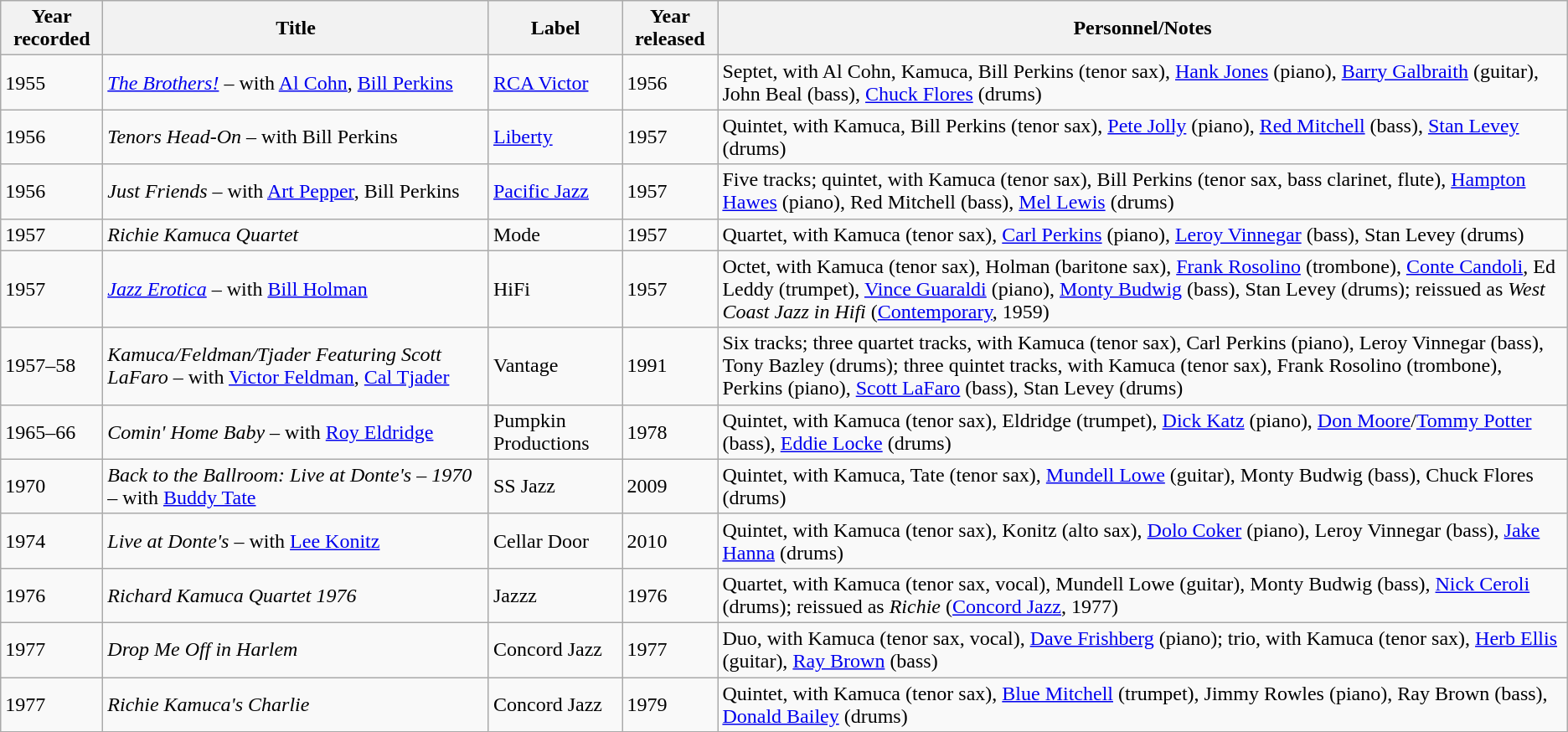<table class="wikitable sortable">
<tr>
<th>Year recorded</th>
<th>Title</th>
<th>Label</th>
<th>Year released</th>
<th>Personnel/Notes</th>
</tr>
<tr>
<td>1955</td>
<td><em><a href='#'>The Brothers!</a></em> – with <a href='#'>Al Cohn</a>, <a href='#'>Bill Perkins</a></td>
<td><a href='#'>RCA Victor</a></td>
<td>1956</td>
<td>Septet, with Al Cohn, Kamuca, Bill Perkins (tenor sax), <a href='#'>Hank Jones</a> (piano), <a href='#'>Barry Galbraith</a> (guitar), John Beal (bass), <a href='#'>Chuck Flores</a> (drums)</td>
</tr>
<tr>
<td>1956</td>
<td><em>Tenors Head-On</em> – with Bill Perkins</td>
<td><a href='#'>Liberty</a></td>
<td>1957</td>
<td>Quintet, with Kamuca, Bill Perkins (tenor sax), <a href='#'>Pete Jolly</a> (piano), <a href='#'>Red Mitchell</a> (bass), <a href='#'>Stan Levey</a> (drums)</td>
</tr>
<tr>
<td>1956</td>
<td><em>Just Friends</em> – with <a href='#'>Art Pepper</a>, Bill Perkins</td>
<td><a href='#'>Pacific Jazz</a></td>
<td>1957</td>
<td>Five tracks; quintet, with Kamuca (tenor sax), Bill Perkins (tenor sax, bass clarinet, flute), <a href='#'>Hampton Hawes</a> (piano), Red Mitchell (bass), <a href='#'>Mel Lewis</a> (drums)</td>
</tr>
<tr>
<td>1957</td>
<td><em>Richie Kamuca Quartet</em></td>
<td>Mode</td>
<td>1957</td>
<td>Quartet, with Kamuca (tenor sax), <a href='#'>Carl Perkins</a> (piano), <a href='#'>Leroy Vinnegar</a> (bass), Stan Levey (drums)</td>
</tr>
<tr>
<td>1957</td>
<td><em><a href='#'>Jazz Erotica</a></em> – with <a href='#'>Bill Holman</a></td>
<td>HiFi</td>
<td>1957</td>
<td>Octet, with Kamuca (tenor sax), Holman (baritone sax), <a href='#'>Frank Rosolino</a> (trombone), <a href='#'>Conte Candoli</a>, Ed Leddy (trumpet), <a href='#'>Vince Guaraldi</a> (piano), <a href='#'>Monty Budwig</a> (bass), Stan Levey (drums); reissued as <em>West Coast Jazz in Hifi</em> (<a href='#'>Contemporary</a>, 1959)</td>
</tr>
<tr>
<td>1957–58</td>
<td><em>Kamuca/Feldman/Tjader Featuring Scott LaFaro</em> – with <a href='#'>Victor Feldman</a>, <a href='#'>Cal Tjader</a></td>
<td>Vantage</td>
<td>1991</td>
<td>Six tracks; three quartet tracks, with Kamuca (tenor sax), Carl Perkins (piano), Leroy Vinnegar (bass), Tony Bazley (drums); three quintet tracks, with Kamuca (tenor sax), Frank Rosolino (trombone), Perkins (piano), <a href='#'>Scott LaFaro</a> (bass), Stan Levey (drums)</td>
</tr>
<tr>
<td>1965–66</td>
<td><em>Comin' Home Baby</em> – with <a href='#'>Roy Eldridge</a></td>
<td>Pumpkin Productions</td>
<td>1978</td>
<td>Quintet, with Kamuca (tenor sax), Eldridge (trumpet), <a href='#'>Dick Katz</a> (piano), <a href='#'>Don Moore</a>/<a href='#'>Tommy Potter</a> (bass), <a href='#'>Eddie Locke</a> (drums)</td>
</tr>
<tr>
<td>1970</td>
<td><em>Back to the Ballroom: Live at Donte's – 1970</em> – with <a href='#'>Buddy Tate</a></td>
<td>SS Jazz</td>
<td>2009</td>
<td>Quintet, with Kamuca, Tate (tenor sax), <a href='#'>Mundell Lowe</a> (guitar), Monty Budwig (bass), Chuck Flores (drums)</td>
</tr>
<tr>
<td>1974</td>
<td><em>Live at Donte's</em> – with <a href='#'>Lee Konitz</a></td>
<td>Cellar Door</td>
<td>2010</td>
<td>Quintet, with Kamuca (tenor sax), Konitz (alto sax), <a href='#'>Dolo Coker</a> (piano), Leroy Vinnegar (bass), <a href='#'>Jake Hanna</a> (drums)</td>
</tr>
<tr>
<td>1976</td>
<td><em>Richard Kamuca Quartet 1976</em></td>
<td>Jazzz</td>
<td>1976</td>
<td>Quartet, with Kamuca (tenor sax, vocal), Mundell Lowe (guitar), Monty Budwig (bass), <a href='#'>Nick Ceroli</a> (drums); reissued as <em>Richie</em> (<a href='#'>Concord Jazz</a>, 1977)</td>
</tr>
<tr>
<td>1977</td>
<td><em>Drop Me Off in Harlem</em></td>
<td>Concord Jazz</td>
<td>1977</td>
<td>Duo, with Kamuca (tenor sax, vocal), <a href='#'>Dave Frishberg</a> (piano); trio, with Kamuca (tenor sax), <a href='#'>Herb Ellis</a> (guitar), <a href='#'>Ray Brown</a> (bass)</td>
</tr>
<tr>
<td>1977</td>
<td><em>Richie Kamuca's Charlie</em></td>
<td>Concord Jazz</td>
<td>1979</td>
<td>Quintet, with Kamuca (tenor sax), <a href='#'>Blue Mitchell</a> (trumpet), Jimmy Rowles (piano), Ray Brown (bass), <a href='#'>Donald Bailey</a> (drums)</td>
</tr>
</table>
